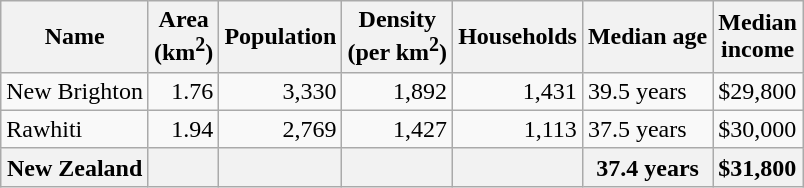<table class="wikitable">
<tr>
<th>Name</th>
<th>Area<br>(km<sup>2</sup>)</th>
<th>Population</th>
<th>Density<br>(per km<sup>2</sup>)</th>
<th>Households</th>
<th>Median age</th>
<th>Median<br>income</th>
</tr>
<tr>
<td>New Brighton</td>
<td style="text-align:right;">1.76</td>
<td style="text-align:right;">3,330</td>
<td style="text-align:right;">1,892</td>
<td style="text-align:right;">1,431</td>
<td>39.5 years</td>
<td>$29,800</td>
</tr>
<tr>
<td>Rawhiti</td>
<td style="text-align:right;">1.94</td>
<td style="text-align:right;">2,769</td>
<td style="text-align:right;">1,427</td>
<td style="text-align:right;">1,113</td>
<td>37.5 years</td>
<td>$30,000</td>
</tr>
<tr>
<th>New Zealand</th>
<th></th>
<th></th>
<th></th>
<th></th>
<th>37.4 years</th>
<th style="text-align:left;">$31,800</th>
</tr>
</table>
